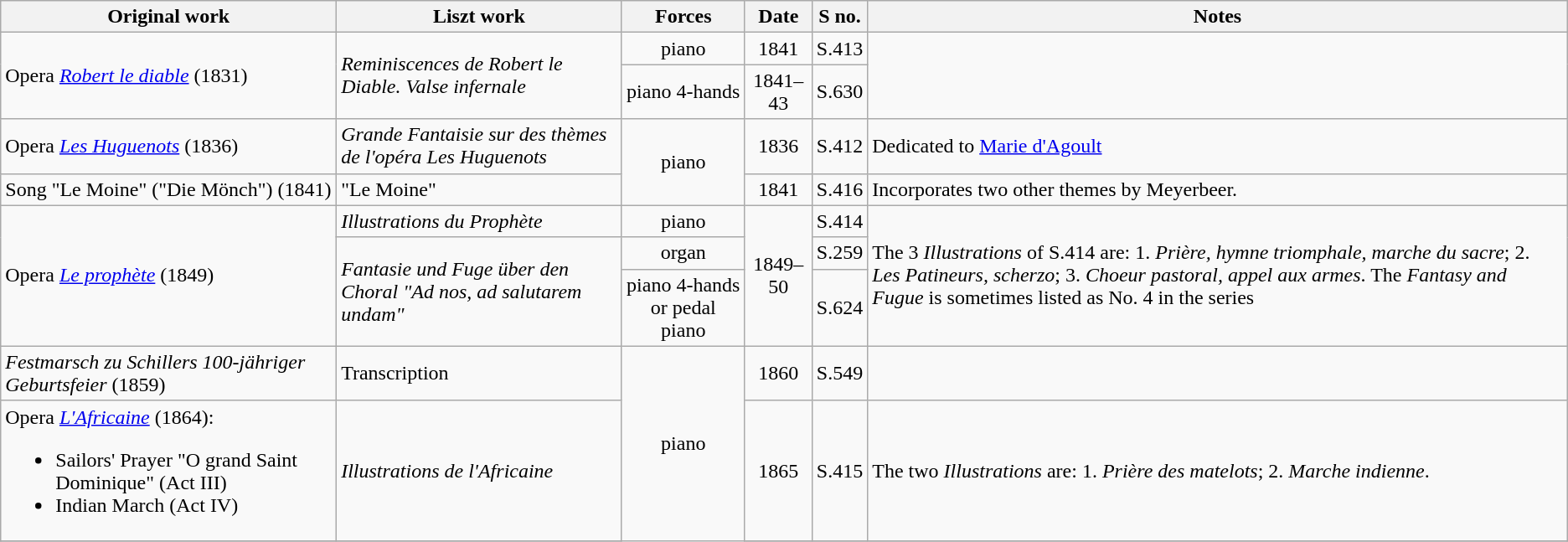<table class="wikitable">
<tr>
<th>Original work</th>
<th>Liszt work</th>
<th>Forces</th>
<th>Date</th>
<th>S no.</th>
<th>Notes</th>
</tr>
<tr>
<td rowspan=2>Opera <em><a href='#'>Robert le diable</a></em> (1831)</td>
<td rowspan=2><em>Reminiscences de Robert le Diable. Valse infernale</em></td>
<td style="text-align: center">piano</td>
<td style="text-align: center">1841</td>
<td>S.413</td>
<td rowspan=2></td>
</tr>
<tr>
<td style="text-align: center">piano 4-hands</td>
<td style="text-align: center">1841–43</td>
<td>S.630</td>
</tr>
<tr>
<td>Opera <em><a href='#'>Les Huguenots</a></em> (1836)</td>
<td><em>Grande Fantaisie sur des thèmes de l'opéra Les Huguenots</em></td>
<td rowspan=2 style="text-align: center">piano</td>
<td style="text-align: center">1836</td>
<td>S.412</td>
<td>Dedicated to <a href='#'>Marie d'Agoult</a></td>
</tr>
<tr>
<td>Song "Le Moine" ("Die Mönch") (1841)</td>
<td>"Le Moine"</td>
<td style="text-align: center">1841</td>
<td>S.416</td>
<td>Incorporates two other themes by Meyerbeer.</td>
</tr>
<tr>
<td rowspan=3>Opera <em><a href='#'>Le prophète</a></em> (1849)</td>
<td><em>Illustrations du Prophète</em></td>
<td style="text-align: center">piano</td>
<td rowspan=3 style="text-align: center">1849–50</td>
<td>S.414</td>
<td rowspan=3>The 3 <em>Illustrations</em> of S.414 are: 1. <em>Prière, hymne triomphale, marche du sacre</em>; 2. <em>Les Patineurs, scherzo</em>; 3. <em>Choeur pastoral, appel aux armes</em>.  The <em>Fantasy and Fugue</em> is sometimes listed as No. 4 in the series</td>
</tr>
<tr>
<td rowspan=2><em>Fantasie und Fuge über den Choral "Ad nos, ad salutarem undam"</em></td>
<td style="text-align: center">organ</td>
<td>S.259</td>
</tr>
<tr>
<td style="text-align: center">piano 4‑hands <br>or pedal piano</td>
<td>S.624</td>
</tr>
<tr>
<td><em>Festmarsch zu Schillers 100-jähriger Geburtsfeier</em> (1859)</td>
<td>Transcription</td>
<td rowspan=3 style="text-align: center">piano</td>
<td style="text-align: center">1860</td>
<td>S.549</td>
<td></td>
</tr>
<tr>
<td>Opera <em><a href='#'>L'Africaine</a></em> (1864):<br><ul><li>Sailors' Prayer "O grand Saint Dominique" (Act III)</li><li>Indian March (Act IV)</li></ul></td>
<td><em>Illustrations de l'Africaine</em></td>
<td style="text-align: center">1865</td>
<td>S.415</td>
<td>The two <em>Illustrations</em> are: 1. <em>Prière des matelots</em>; 2. <em>Marche indienne</em>.</td>
</tr>
<tr>
</tr>
</table>
